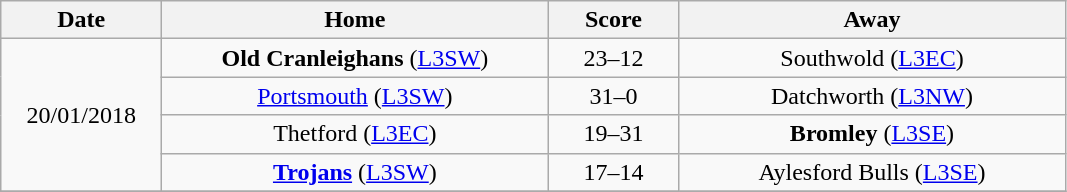<table class="wikitable" style="text-align: center">
<tr>
<th width=100>Date</th>
<th width=250>Home</th>
<th width=80>Score</th>
<th width=250>Away</th>
</tr>
<tr>
<td rowspan=4>20/01/2018</td>
<td><strong>Old Cranleighans</strong> (<a href='#'>L3SW</a>)</td>
<td>23–12</td>
<td>Southwold (<a href='#'>L3EC</a>)</td>
</tr>
<tr>
<td><a href='#'>Portsmouth</a> (<a href='#'>L3SW</a>)</td>
<td>31–0</td>
<td>Datchworth (<a href='#'>L3NW</a>)</td>
</tr>
<tr>
<td>Thetford (<a href='#'>L3EC</a>)</td>
<td>19–31</td>
<td><strong>Bromley</strong> (<a href='#'>L3SE</a>)</td>
</tr>
<tr>
<td><strong><a href='#'>Trojans</a></strong> (<a href='#'>L3SW</a>)</td>
<td>17–14</td>
<td>Aylesford Bulls (<a href='#'>L3SE</a>)</td>
</tr>
<tr>
</tr>
</table>
